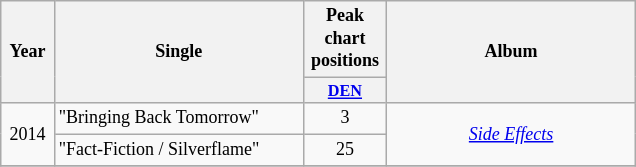<table class="wikitable" style="font-size: 9pt; text-align: center">
<tr>
<th rowspan="2" style="text-align:center; width:30px;">Year</th>
<th rowspan="2" style="text-align:center; width:160px;">Single</th>
<th colspan="1" style="text-align:center; width:50px;">Peak chart positions<br></th>
<th style="width:160px;" rowspan="2">Album</th>
</tr>
<tr style="font-size:90%;">
<th style="width:4em;"><a href='#'>DEN</a></th>
</tr>
<tr>
<td rowspan=2>2014</td>
<td style="text-align:left;">"Bringing Back Tomorrow"</td>
<td>3</td>
<td rowspan="2"><em><a href='#'>Side Effects</a></em></td>
</tr>
<tr>
<td style="text-align:left;">"Fact-Fiction / Silverflame"</td>
<td>25</td>
</tr>
<tr>
</tr>
</table>
